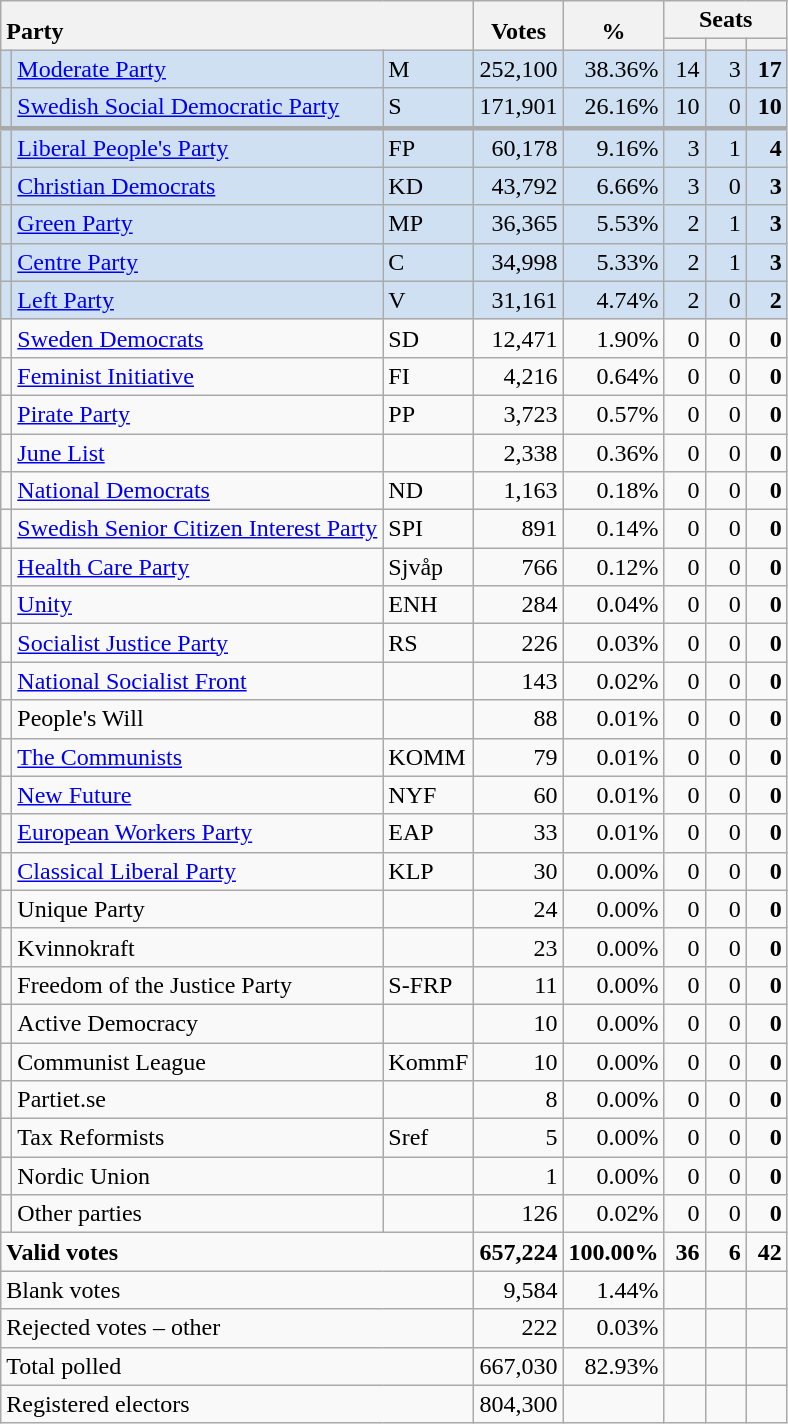<table class="wikitable" border="1" style="text-align:right;">
<tr>
<th style="text-align:left;" valign=bottom rowspan=2 colspan=3>Party</th>
<th align=center valign=bottom rowspan=2 width="50">Votes</th>
<th align=center valign=bottom rowspan=2 width="50">%</th>
<th colspan=3>Seats</th>
</tr>
<tr>
<th align=center valign=bottom width="20"><small></small></th>
<th align=center valign=bottom width="20"><small><a href='#'></a></small></th>
<th align=center valign=bottom width="20"><small></small></th>
</tr>
<tr style="background:#CEE0F2;">
<td></td>
<td align=left><a href='#'>Moderate Party</a></td>
<td align=left>M</td>
<td>252,100</td>
<td>38.36%</td>
<td>14</td>
<td>3</td>
<td><strong>17</strong></td>
</tr>
<tr style="background:#CEE0F2;">
<td></td>
<td align=left style="white-space: nowrap;"><a href='#'>Swedish Social Democratic Party</a></td>
<td align=left>S</td>
<td>171,901</td>
<td>26.16%</td>
<td>10</td>
<td>0</td>
<td><strong>10</strong></td>
</tr>
<tr style="background:#CEE0F2; border-top:3px solid darkgray;">
<td></td>
<td align=left><a href='#'>Liberal People's Party</a></td>
<td align=left>FP</td>
<td>60,178</td>
<td>9.16%</td>
<td>3</td>
<td>1</td>
<td><strong>4</strong></td>
</tr>
<tr style="background:#CEE0F2;">
<td></td>
<td align=left><a href='#'>Christian Democrats</a></td>
<td align=left>KD</td>
<td>43,792</td>
<td>6.66%</td>
<td>3</td>
<td>0</td>
<td><strong>3</strong></td>
</tr>
<tr style="background:#CEE0F2;">
<td></td>
<td align=left><a href='#'>Green Party</a></td>
<td align=left>MP</td>
<td>36,365</td>
<td>5.53%</td>
<td>2</td>
<td>1</td>
<td><strong>3</strong></td>
</tr>
<tr style="background:#CEE0F2;">
<td></td>
<td align=left><a href='#'>Centre Party</a></td>
<td align=left>C</td>
<td>34,998</td>
<td>5.33%</td>
<td>2</td>
<td>1</td>
<td><strong>3</strong></td>
</tr>
<tr style="background:#CEE0F2;">
<td></td>
<td align=left><a href='#'>Left Party</a></td>
<td align=left>V</td>
<td>31,161</td>
<td>4.74%</td>
<td>2</td>
<td>0</td>
<td><strong>2</strong></td>
</tr>
<tr>
<td></td>
<td align=left><a href='#'>Sweden Democrats</a></td>
<td align=left>SD</td>
<td>12,471</td>
<td>1.90%</td>
<td>0</td>
<td>0</td>
<td><strong>0</strong></td>
</tr>
<tr>
<td></td>
<td align=left><a href='#'>Feminist Initiative</a></td>
<td align=left>FI</td>
<td>4,216</td>
<td>0.64%</td>
<td>0</td>
<td>0</td>
<td><strong>0</strong></td>
</tr>
<tr>
<td></td>
<td align=left><a href='#'>Pirate Party</a></td>
<td align=left>PP</td>
<td>3,723</td>
<td>0.57%</td>
<td>0</td>
<td>0</td>
<td><strong>0</strong></td>
</tr>
<tr>
<td></td>
<td align=left><a href='#'>June List</a></td>
<td></td>
<td>2,338</td>
<td>0.36%</td>
<td>0</td>
<td>0</td>
<td><strong>0</strong></td>
</tr>
<tr>
<td></td>
<td align=left><a href='#'>National Democrats</a></td>
<td align=left>ND</td>
<td>1,163</td>
<td>0.18%</td>
<td>0</td>
<td>0</td>
<td><strong>0</strong></td>
</tr>
<tr>
<td></td>
<td align=left><a href='#'>Swedish Senior Citizen Interest Party</a></td>
<td align=left>SPI</td>
<td>891</td>
<td>0.14%</td>
<td>0</td>
<td>0</td>
<td><strong>0</strong></td>
</tr>
<tr>
<td></td>
<td align=left><a href='#'>Health Care Party</a></td>
<td align=left>Sjvåp</td>
<td>766</td>
<td>0.12%</td>
<td>0</td>
<td>0</td>
<td><strong>0</strong></td>
</tr>
<tr>
<td></td>
<td align=left><a href='#'>Unity</a></td>
<td align=left>ENH</td>
<td>284</td>
<td>0.04%</td>
<td>0</td>
<td>0</td>
<td><strong>0</strong></td>
</tr>
<tr>
<td></td>
<td align=left><a href='#'>Socialist Justice Party</a></td>
<td align=left>RS</td>
<td>226</td>
<td>0.03%</td>
<td>0</td>
<td>0</td>
<td><strong>0</strong></td>
</tr>
<tr>
<td></td>
<td align=left><a href='#'>National Socialist Front</a></td>
<td></td>
<td>143</td>
<td>0.02%</td>
<td>0</td>
<td>0</td>
<td><strong>0</strong></td>
</tr>
<tr>
<td></td>
<td align=left>People's Will</td>
<td></td>
<td>88</td>
<td>0.01%</td>
<td>0</td>
<td>0</td>
<td><strong>0</strong></td>
</tr>
<tr>
<td></td>
<td align=left><a href='#'>The Communists</a></td>
<td align=left>KOMM</td>
<td>79</td>
<td>0.01%</td>
<td>0</td>
<td>0</td>
<td><strong>0</strong></td>
</tr>
<tr>
<td></td>
<td align=left><a href='#'>New Future</a></td>
<td align=left>NYF</td>
<td>60</td>
<td>0.01%</td>
<td>0</td>
<td>0</td>
<td><strong>0</strong></td>
</tr>
<tr>
<td></td>
<td align=left><a href='#'>European Workers Party</a></td>
<td align=left>EAP</td>
<td>33</td>
<td>0.01%</td>
<td>0</td>
<td>0</td>
<td><strong>0</strong></td>
</tr>
<tr>
<td></td>
<td align=left><a href='#'>Classical Liberal Party</a></td>
<td align=left>KLP</td>
<td>30</td>
<td>0.00%</td>
<td>0</td>
<td>0</td>
<td><strong>0</strong></td>
</tr>
<tr>
<td></td>
<td align=left>Unique Party</td>
<td></td>
<td>24</td>
<td>0.00%</td>
<td>0</td>
<td>0</td>
<td><strong>0</strong></td>
</tr>
<tr>
<td></td>
<td align=left>Kvinnokraft</td>
<td></td>
<td>23</td>
<td>0.00%</td>
<td>0</td>
<td>0</td>
<td><strong>0</strong></td>
</tr>
<tr>
<td></td>
<td align=left>Freedom of the Justice Party</td>
<td align=left>S-FRP</td>
<td>11</td>
<td>0.00%</td>
<td>0</td>
<td>0</td>
<td><strong>0</strong></td>
</tr>
<tr>
<td></td>
<td align=left>Active Democracy</td>
<td></td>
<td>10</td>
<td>0.00%</td>
<td>0</td>
<td>0</td>
<td><strong>0</strong></td>
</tr>
<tr>
<td></td>
<td align=left>Communist League</td>
<td align=left>KommF</td>
<td>10</td>
<td>0.00%</td>
<td>0</td>
<td>0</td>
<td><strong>0</strong></td>
</tr>
<tr>
<td></td>
<td align=left>Partiet.se</td>
<td></td>
<td>8</td>
<td>0.00%</td>
<td>0</td>
<td>0</td>
<td><strong>0</strong></td>
</tr>
<tr>
<td></td>
<td align=left>Tax Reformists</td>
<td align=left>Sref</td>
<td>5</td>
<td>0.00%</td>
<td>0</td>
<td>0</td>
<td><strong>0</strong></td>
</tr>
<tr>
<td></td>
<td align=left>Nordic Union</td>
<td></td>
<td>1</td>
<td>0.00%</td>
<td>0</td>
<td>0</td>
<td><strong>0</strong></td>
</tr>
<tr>
<td></td>
<td align=left>Other parties</td>
<td></td>
<td>126</td>
<td>0.02%</td>
<td>0</td>
<td>0</td>
<td><strong>0</strong></td>
</tr>
<tr style="font-weight:bold">
<td align=left colspan=3>Valid votes</td>
<td>657,224</td>
<td>100.00%</td>
<td>36</td>
<td>6</td>
<td>42</td>
</tr>
<tr>
<td align=left colspan=3>Blank votes</td>
<td>9,584</td>
<td>1.44%</td>
<td></td>
<td></td>
<td></td>
</tr>
<tr>
<td align=left colspan=3>Rejected votes – other</td>
<td>222</td>
<td>0.03%</td>
<td></td>
<td></td>
<td></td>
</tr>
<tr>
<td align=left colspan=3>Total polled</td>
<td>667,030</td>
<td>82.93%</td>
<td></td>
<td></td>
<td></td>
</tr>
<tr>
<td align=left colspan=3>Registered electors</td>
<td>804,300</td>
<td></td>
<td></td>
<td></td>
<td></td>
</tr>
</table>
